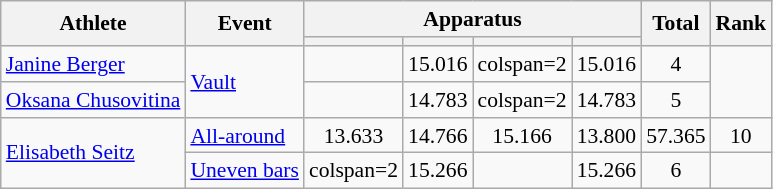<table class="wikitable" style="font-size:90%">
<tr>
<th rowspan=2>Athlete</th>
<th rowspan=2>Event</th>
<th colspan=4>Apparatus</th>
<th rowspan=2>Total</th>
<th rowspan=2>Rank</th>
</tr>
<tr style="font-size:95%">
<th></th>
<th></th>
<th></th>
<th></th>
</tr>
<tr align=center>
<td align=left><a href='#'>Janine Berger</a></td>
<td align=left rowspan=2><a href='#'>Vault</a></td>
<td></td>
<td>15.016</td>
<td>colspan=2 </td>
<td>15.016</td>
<td>4</td>
</tr>
<tr align=center>
<td align=left><a href='#'>Oksana Chusovitina</a></td>
<td></td>
<td>14.783</td>
<td>colspan=2 </td>
<td>14.783</td>
<td>5</td>
</tr>
<tr align=center>
<td align=left rowspan=2><a href='#'>Elisabeth Seitz</a></td>
<td align=left><a href='#'>All-around</a></td>
<td>13.633</td>
<td>14.766</td>
<td>15.166</td>
<td>13.800</td>
<td>57.365</td>
<td>10</td>
</tr>
<tr align=center>
<td align=left><a href='#'>Uneven bars</a></td>
<td>colspan=2 </td>
<td>15.266</td>
<td></td>
<td>15.266</td>
<td>6</td>
</tr>
</table>
